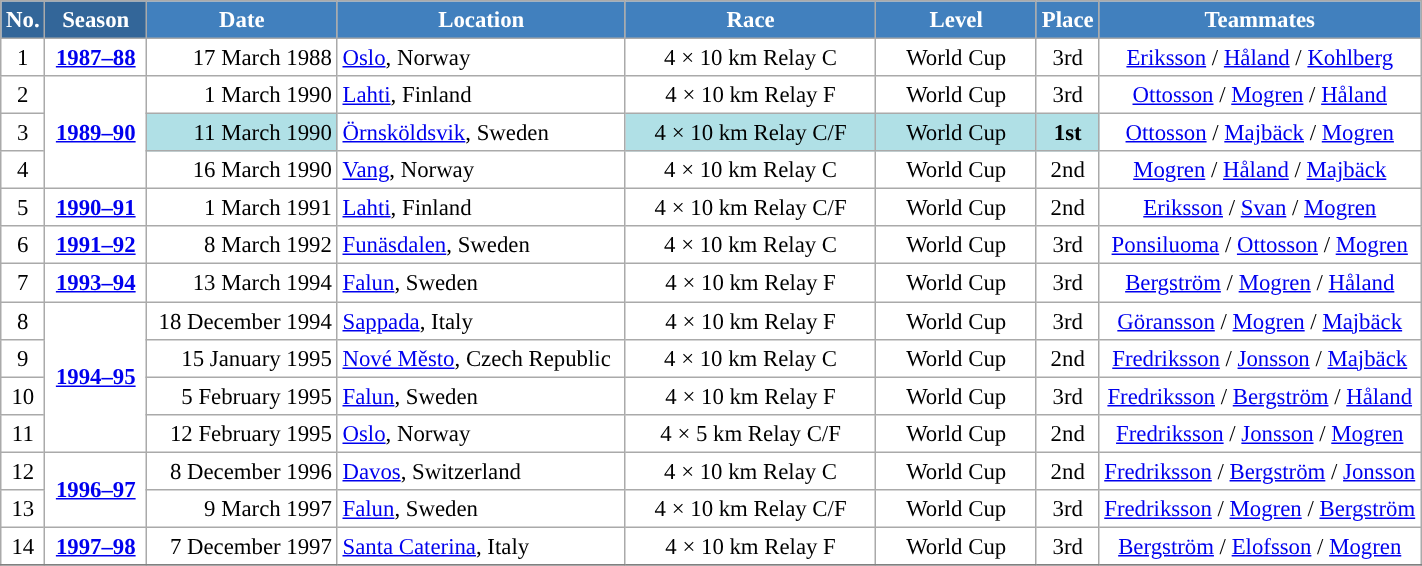<table class="wikitable sortable" style="font-size:95%; text-align:center; border:grey solid 1px; border-collapse:collapse; background:#ffffff;">
<tr style="background:#efefef;">
<th style="background-color:#369; color:white;">No.</th>
<th style="background-color:#369; color:white;">Season</th>
<th style="background-color:#4180be; color:white; width:120px;">Date</th>
<th style="background-color:#4180be; color:white; width:185px;">Location</th>
<th style="background-color:#4180be; color:white; width:160px;">Race</th>
<th style="background-color:#4180be; color:white; width:100px;">Level</th>
<th style="background-color:#4180be; color:white;">Place</th>
<th style="background-color:#4180be; color:white;">Teammates</th>
</tr>
<tr>
<td align=center>1</td>
<td rowspan=1 align=center><strong> <a href='#'>1987–88</a> </strong></td>
<td align=right>17 March 1988</td>
<td align=left> <a href='#'>Oslo</a>, Norway</td>
<td>4 × 10 km Relay C</td>
<td>World Cup</td>
<td>3rd</td>
<td><a href='#'>Eriksson</a> / <a href='#'>Håland</a> / <a href='#'>Kohlberg</a></td>
</tr>
<tr>
<td align=center>2</td>
<td rowspan=3 align=center><strong> <a href='#'>1989–90</a> </strong></td>
<td align=right>1 March 1990</td>
<td align=left> <a href='#'>Lahti</a>, Finland</td>
<td>4 × 10 km Relay F</td>
<td>World Cup</td>
<td>3rd</td>
<td><a href='#'>Ottosson</a> / <a href='#'>Mogren</a> / <a href='#'>Håland</a></td>
</tr>
<tr>
<td align=center>3</td>
<td bgcolor="#BOEOE6" align=right>11 March 1990</td>
<td align=left> <a href='#'>Örnsköldsvik</a>, Sweden</td>
<td bgcolor="#BOEOE6">4 × 10 km Relay C/F</td>
<td bgcolor="#BOEOE6">World Cup</td>
<td bgcolor="#BOEOE6"><strong>1st</strong></td>
<td><a href='#'>Ottosson</a> / <a href='#'>Majbäck</a> / <a href='#'>Mogren</a></td>
</tr>
<tr>
<td align=center>4</td>
<td align=right>16 March 1990</td>
<td align=left> <a href='#'>Vang</a>, Norway</td>
<td>4 × 10 km Relay C</td>
<td>World Cup</td>
<td>2nd</td>
<td><a href='#'>Mogren</a> / <a href='#'>Håland</a> / <a href='#'>Majbäck</a></td>
</tr>
<tr>
<td align=center>5</td>
<td rowspan=1 align=center><strong> <a href='#'>1990–91</a> </strong></td>
<td align=right>1 March 1991</td>
<td align=left> <a href='#'>Lahti</a>, Finland</td>
<td>4 × 10 km Relay C/F</td>
<td>World Cup</td>
<td>2nd</td>
<td><a href='#'>Eriksson</a> / <a href='#'>Svan</a> /  <a href='#'>Mogren</a></td>
</tr>
<tr>
<td align=center>6</td>
<td rowspan=1 align=center><strong> <a href='#'>1991–92</a> </strong></td>
<td align=right>8 March 1992</td>
<td align=left> <a href='#'>Funäsdalen</a>, Sweden</td>
<td>4 × 10 km Relay C</td>
<td>World Cup</td>
<td>3rd</td>
<td><a href='#'>Ponsiluoma</a> / <a href='#'>Ottosson</a> / <a href='#'>Mogren</a></td>
</tr>
<tr>
<td align=center>7</td>
<td rowspan=1 align=center><strong> <a href='#'>1993–94</a> </strong></td>
<td align=right>13 March 1994</td>
<td align=left> <a href='#'>Falun</a>, Sweden</td>
<td>4 × 10 km Relay F</td>
<td>World Cup</td>
<td>3rd</td>
<td><a href='#'>Bergström</a> / <a href='#'>Mogren</a> / <a href='#'>Håland</a></td>
</tr>
<tr>
<td align=center>8</td>
<td rowspan=4 align=center><strong> <a href='#'>1994–95</a> </strong></td>
<td align=right>18 December 1994</td>
<td align=left> <a href='#'>Sappada</a>, Italy</td>
<td>4 × 10 km Relay F</td>
<td>World Cup</td>
<td>3rd</td>
<td><a href='#'>Göransson</a> / <a href='#'>Mogren</a> / <a href='#'>Majbäck</a></td>
</tr>
<tr>
<td align=center>9</td>
<td align=right>15 January 1995</td>
<td align=left> <a href='#'>Nové Město</a>, Czech Republic</td>
<td>4 × 10 km Relay C</td>
<td>World Cup</td>
<td>2nd</td>
<td><a href='#'>Fredriksson</a> / <a href='#'>Jonsson</a> / <a href='#'>Majbäck</a></td>
</tr>
<tr>
<td align=center>10</td>
<td align=right>5 February 1995</td>
<td align=left> <a href='#'>Falun</a>, Sweden</td>
<td>4 × 10 km Relay F</td>
<td>World Cup</td>
<td>3rd</td>
<td><a href='#'>Fredriksson</a> / <a href='#'>Bergström</a> / <a href='#'>Håland</a></td>
</tr>
<tr>
<td align=center>11</td>
<td align=right>12 February 1995</td>
<td align=left> <a href='#'>Oslo</a>, Norway</td>
<td>4 × 5 km Relay C/F</td>
<td>World Cup</td>
<td>2nd</td>
<td><a href='#'>Fredriksson</a> / <a href='#'>Jonsson</a> / <a href='#'>Mogren</a></td>
</tr>
<tr>
<td align=center>12</td>
<td rowspan=2 align=center><strong> <a href='#'>1996–97</a> </strong></td>
<td align=right>8 December 1996</td>
<td align=left> <a href='#'>Davos</a>, Switzerland</td>
<td>4 × 10 km Relay C</td>
<td>World Cup</td>
<td>2nd</td>
<td><a href='#'>Fredriksson</a> / <a href='#'>Bergström</a>  / <a href='#'>Jonsson</a></td>
</tr>
<tr>
<td align=center>13</td>
<td align=right>9 March 1997</td>
<td align=left> <a href='#'>Falun</a>, Sweden</td>
<td>4 × 10 km Relay C/F</td>
<td>World Cup</td>
<td>3rd</td>
<td><a href='#'>Fredriksson</a> / <a href='#'>Mogren</a> / <a href='#'>Bergström</a></td>
</tr>
<tr>
<td align=center>14</td>
<td rowspan=1 align=center><strong> <a href='#'>1997–98</a> </strong></td>
<td align=right>7 December 1997</td>
<td align=left> <a href='#'>Santa Caterina</a>, Italy</td>
<td>4 × 10 km Relay F</td>
<td>World Cup</td>
<td>3rd</td>
<td><a href='#'>Bergström</a>  / <a href='#'>Elofsson</a> / <a href='#'>Mogren</a></td>
</tr>
<tr>
</tr>
</table>
